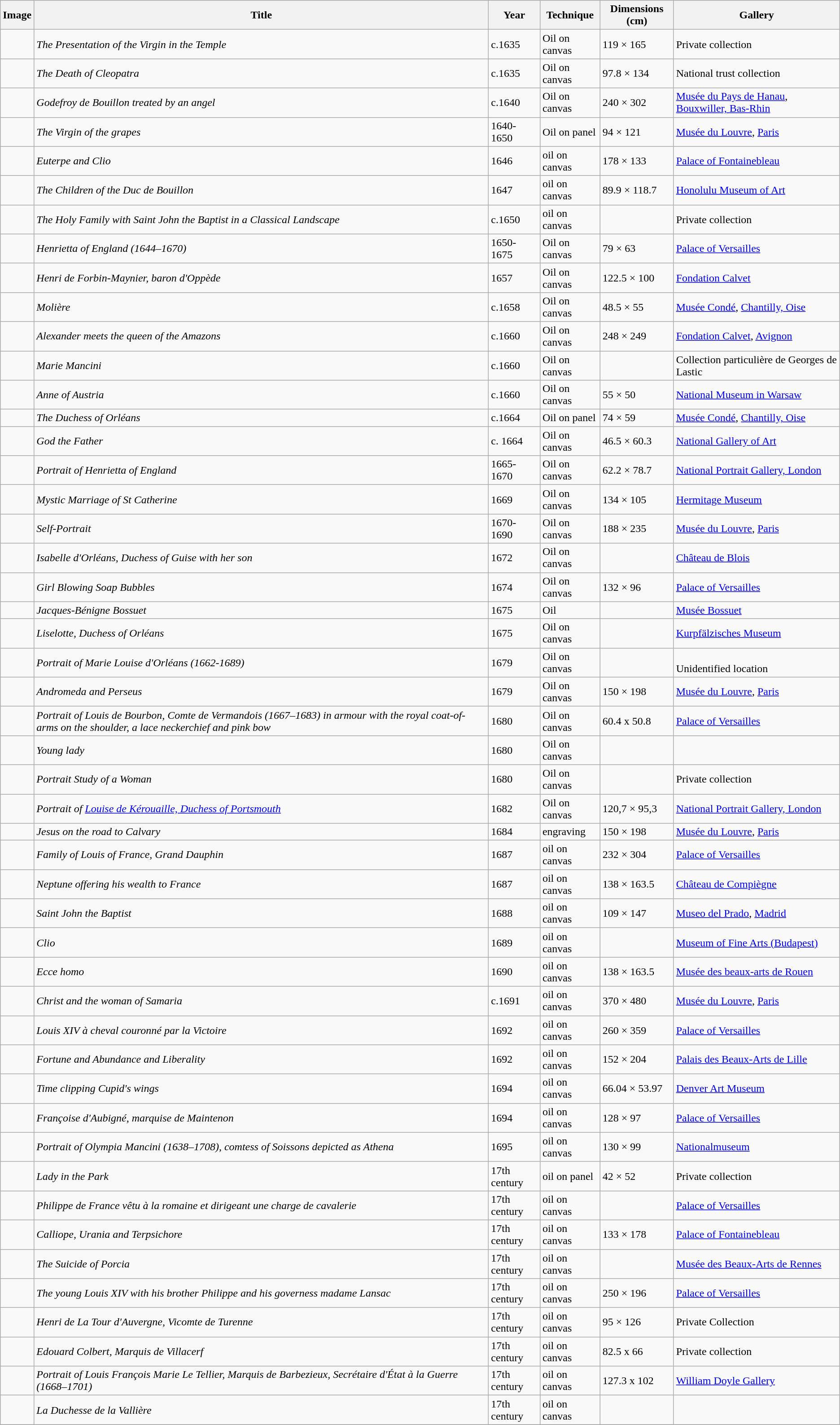<table class="wikitable sortable">
<tr>
<th class="unsortable">Image</th>
<th>Title</th>
<th>Year</th>
<th>Technique</th>
<th>Dimensions (cm)</th>
<th>Gallery</th>
</tr>
<tr>
<td></td>
<td><em>The Presentation of the Virgin in the Temple</em></td>
<td>c.1635</td>
<td>Oil on canvas</td>
<td>119 × 165</td>
<td>Private collection</td>
</tr>
<tr>
<td></td>
<td><em>The Death of Cleopatra</em></td>
<td>c.1635</td>
<td>Oil on canvas</td>
<td>97.8 × 134</td>
<td>National trust collection</td>
</tr>
<tr>
<td></td>
<td><em>Godefroy de Bouillon treated by an angel</em></td>
<td>c.1640</td>
<td>Oil on canvas</td>
<td>240 × 302</td>
<td><a href='#'>Musée du Pays de Hanau</a>, <a href='#'>Bouxwiller, Bas-Rhin</a></td>
</tr>
<tr>
<td></td>
<td><em>The Virgin of the grapes</em></td>
<td>1640-1650</td>
<td>Oil on panel</td>
<td>94 × 121</td>
<td><a href='#'>Musée du Louvre</a>, <a href='#'>Paris</a></td>
</tr>
<tr>
<td></td>
<td><em>Euterpe and Clio</em></td>
<td>1646</td>
<td>oil on canvas</td>
<td>178 × 133</td>
<td><a href='#'>Palace of Fontainebleau</a></td>
</tr>
<tr>
<td></td>
<td><em>The Children of the Duc de Bouillon</em></td>
<td>1647</td>
<td>oil on canvas</td>
<td>89.9 × 118.7</td>
<td><a href='#'>Honolulu Museum of Art</a></td>
</tr>
<tr>
<td></td>
<td><em>The Holy Family with Saint John the Baptist in a Classical Landscape</em></td>
<td>c.1650</td>
<td>oil on canvas</td>
<td></td>
<td>Private collection</td>
</tr>
<tr>
<td></td>
<td><em>Henrietta of England (1644–1670)</em></td>
<td>1650-1675</td>
<td>Oil on canvas</td>
<td>79 × 63</td>
<td><a href='#'>Palace of Versailles</a></td>
</tr>
<tr>
<td></td>
<td><em>Henri de Forbin-Maynier, baron d'Oppède</em></td>
<td>1657</td>
<td>Oil on canvas</td>
<td>122.5 × 100</td>
<td><a href='#'>Fondation Calvet</a></td>
</tr>
<tr>
<td></td>
<td><em>Molière</em></td>
<td>c.1658</td>
<td>Oil on canvas</td>
<td>48.5 × 55</td>
<td><a href='#'>Musée Condé</a>, <a href='#'>Chantilly, Oise</a></td>
</tr>
<tr>
<td></td>
<td><em>Alexander meets the queen of the Amazons</em></td>
<td>c.1660</td>
<td>Oil on canvas</td>
<td>248 × 249</td>
<td><a href='#'>Fondation Calvet</a>, <a href='#'>Avignon</a></td>
</tr>
<tr>
<td></td>
<td><em>Marie Mancini</em></td>
<td>c.1660</td>
<td>Oil on canvas</td>
<td></td>
<td>Collection particulière de Georges de Lastic</td>
</tr>
<tr>
<td></td>
<td><em>Anne of Austria</em></td>
<td>c.1660</td>
<td>Oil on canvas</td>
<td>55 × 50</td>
<td><a href='#'>National Museum in Warsaw</a></td>
</tr>
<tr>
<td></td>
<td><em>The Duchess of Orléans</em></td>
<td>c.1664</td>
<td>Oil on panel</td>
<td>74 × 59</td>
<td><a href='#'>Musée Condé</a>, <a href='#'>Chantilly, Oise</a></td>
</tr>
<tr>
<td></td>
<td><em>God the Father</em></td>
<td>c. 1664</td>
<td>Oil on canvas</td>
<td>46.5 × 60.3</td>
<td><a href='#'>National Gallery of Art</a></td>
</tr>
<tr>
<td></td>
<td><em>Portrait of Henrietta of England</em></td>
<td>1665-1670</td>
<td>Oil on canvas</td>
<td>62.2 × 78.7</td>
<td><a href='#'>National Portrait Gallery, London</a></td>
</tr>
<tr>
<td></td>
<td><em>Mystic Marriage of St Catherine</em></td>
<td>1669</td>
<td>Oil on canvas</td>
<td>134 × 105</td>
<td><a href='#'>Hermitage Museum</a></td>
</tr>
<tr>
<td></td>
<td><em>Self-Portrait</em></td>
<td>1670-1690</td>
<td>Oil on canvas</td>
<td>188 × 235</td>
<td><a href='#'>Musée du Louvre</a>, <a href='#'>Paris</a></td>
</tr>
<tr>
<td></td>
<td><em>Isabelle d'Orléans, Duchess of Guise with her son</em></td>
<td>1672</td>
<td>Oil on canvas</td>
<td></td>
<td><a href='#'>Château de Blois</a></td>
</tr>
<tr>
<td></td>
<td><em>Girl Blowing Soap Bubbles</em></td>
<td>1674</td>
<td>Oil on canvas</td>
<td>132 × 96</td>
<td><a href='#'>Palace of Versailles</a></td>
</tr>
<tr>
<td></td>
<td><em>Jacques-Bénigne Bossuet</em></td>
<td>1675</td>
<td>Oil</td>
<td></td>
<td><a href='#'>Musée Bossuet</a></td>
</tr>
<tr>
<td></td>
<td><em>Liselotte, Duchess of Orléans</em></td>
<td>1675</td>
<td>Oil on canvas</td>
<td></td>
<td><a href='#'>Kurpfälzisches Museum</a></td>
</tr>
<tr>
<td></td>
<td><em>Portrait of Marie Louise d'Orléans (1662-1689)</em></td>
<td>1679</td>
<td>Oil on canvas</td>
<td></td>
<td><br>Unidentified location</td>
</tr>
<tr>
<td></td>
<td><em>Andromeda and Perseus</em></td>
<td>1679</td>
<td>Oil on canvas</td>
<td>150 × 198</td>
<td><a href='#'>Musée du Louvre</a>, <a href='#'>Paris</a></td>
</tr>
<tr>
<td></td>
<td><em>Portrait of Louis de Bourbon, Comte de Vermandois (1667–1683) in armour with the royal coat-of-arms on the shoulder, a lace neckerchief and pink bow</em></td>
<td>1680</td>
<td>Oil on canvas</td>
<td>60.4 x 50.8</td>
<td><a href='#'>Palace of Versailles</a></td>
</tr>
<tr>
<td></td>
<td><em>Young lady</em></td>
<td>1680</td>
<td>Oil on canvas</td>
<td></td>
<td></td>
</tr>
<tr>
<td></td>
<td><em>Portrait Study of a Woman</em></td>
<td>1680</td>
<td>Oil on canvas</td>
<td></td>
<td>Private collection</td>
</tr>
<tr>
<td></td>
<td><em>Portrait of <a href='#'>Louise de Kérouaille, Duchess of Portsmouth</a></em></td>
<td>1682</td>
<td>Oil on canvas</td>
<td>120,7 × 95,3</td>
<td><a href='#'>National Portrait Gallery, London</a></td>
</tr>
<tr>
<td></td>
<td><em>Jesus on the road to Calvary</em></td>
<td>1684</td>
<td>engraving</td>
<td>150 × 198</td>
<td><a href='#'>Musée du Louvre</a>, <a href='#'>Paris</a></td>
</tr>
<tr>
<td></td>
<td><em>Family of Louis of France, Grand Dauphin</em></td>
<td>1687</td>
<td>oil on canvas</td>
<td>232 × 304</td>
<td><a href='#'>Palace of Versailles</a></td>
</tr>
<tr>
<td></td>
<td><em>Neptune offering his wealth to France</em></td>
<td>1687</td>
<td>oil on canvas</td>
<td>138 × 163.5</td>
<td><a href='#'>Château de Compiègne</a></td>
</tr>
<tr>
<td></td>
<td><em>Saint John the Baptist</em></td>
<td>1688</td>
<td>oil on canvas</td>
<td>109 × 147</td>
<td><a href='#'>Museo del Prado</a>, <a href='#'>Madrid</a></td>
</tr>
<tr>
<td></td>
<td><em>Clio</em></td>
<td>1689</td>
<td>oil on canvas</td>
<td></td>
<td><a href='#'>Museum of Fine Arts (Budapest)</a></td>
</tr>
<tr>
<td></td>
<td><em>Ecce homo</em></td>
<td>1690</td>
<td>oil on canvas</td>
<td>138 × 163.5</td>
<td><a href='#'>Musée des beaux-arts de Rouen</a></td>
</tr>
<tr>
<td></td>
<td><em>Christ and the woman of Samaria</em></td>
<td>c.1691</td>
<td>oil on canvas</td>
<td>370 × 480</td>
<td><a href='#'>Musée du Louvre</a>, <a href='#'>Paris</a></td>
</tr>
<tr>
<td></td>
<td><em>Louis XIV à cheval couronné par la Victoire</em></td>
<td>1692</td>
<td>oil on canvas</td>
<td>260 × 359</td>
<td><a href='#'>Palace of Versailles</a></td>
</tr>
<tr>
<td></td>
<td><em>Fortune and Abundance and Liberality</em></td>
<td>1692</td>
<td>oil on canvas</td>
<td>152 × 204</td>
<td><a href='#'>Palais des Beaux-Arts de Lille</a></td>
</tr>
<tr>
<td></td>
<td><em>Time clipping Cupid's wings</em></td>
<td>1694</td>
<td>oil on canvas</td>
<td>66.04 × 53.97</td>
<td><a href='#'>Denver Art Museum</a></td>
</tr>
<tr>
<td></td>
<td><em>Françoise d'Aubigné, marquise de Maintenon</em></td>
<td>1694</td>
<td>oil on canvas</td>
<td>128 × 97</td>
<td><a href='#'>Palace of Versailles</a></td>
</tr>
<tr>
<td></td>
<td><em>Portrait of Olympia Mancini (1638–1708), comtess of Soissons depicted as Athena</em></td>
<td>1695</td>
<td>oil on canvas</td>
<td>130 × 99</td>
<td><a href='#'>Nationalmuseum</a></td>
</tr>
<tr>
<td></td>
<td><em>Lady in the Park</em></td>
<td>17th century</td>
<td>oil on panel</td>
<td>42 × 52</td>
<td>Private collection</td>
</tr>
<tr>
<td></td>
<td><em>Philippe de France vêtu à la romaine et dirigeant une charge de cavalerie</em></td>
<td>17th century</td>
<td>oil on canvas</td>
<td></td>
<td><a href='#'>Palace of Versailles</a></td>
</tr>
<tr>
<td></td>
<td><em>Calliope, Urania and Terpsichore</em></td>
<td>17th century</td>
<td>oil on canvas</td>
<td>133 × 178</td>
<td><a href='#'>Palace of Fontainebleau</a></td>
</tr>
<tr>
<td></td>
<td><em>The Suicide of Porcia</em></td>
<td>17th century</td>
<td>oil on canvas</td>
<td></td>
<td><a href='#'>Musée des Beaux-Arts de Rennes</a></td>
</tr>
<tr>
<td></td>
<td><em>The young Louis XIV with his brother Philippe and his governess madame Lansac</em></td>
<td>17th century</td>
<td>oil on canvas</td>
<td>250 × 196</td>
<td><a href='#'>Palace of Versailles</a></td>
</tr>
<tr>
<td></td>
<td><em>Henri de La Tour d'Auvergne, Vicomte de Turenne</em></td>
<td>17th century</td>
<td>oil on canvas</td>
<td>95 × 126</td>
<td>Private Collection</td>
</tr>
<tr>
<td></td>
<td><em>Edouard Colbert, Marquis de Villacerf</em></td>
<td>17th century</td>
<td>oil on canvas</td>
<td>82.5 x 66</td>
<td>Private collection</td>
</tr>
<tr>
<td></td>
<td><em>Portrait of Louis François Marie Le Tellier, Marquis de Barbezieux, Secrétaire d'État à la Guerre (1668–1701)</em></td>
<td>17th century</td>
<td>oil on canvas</td>
<td>127.3 x 102</td>
<td><a href='#'>William Doyle Gallery</a></td>
</tr>
<tr>
<td></td>
<td><em>La Duchesse de la Vallière</em></td>
<td>17th century</td>
<td>oil on canvas</td>
<td></td>
<td></td>
</tr>
<tr>
</tr>
</table>
